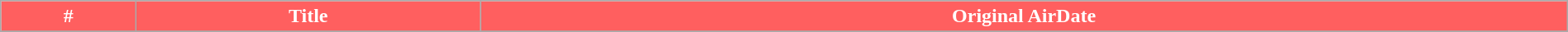<table class="wikitable plainrowheaders"  style="width:100%; margin-right:0;">
<tr>
<th style="background:#FF5F5F; color:#fff;">#</th>
<th style="background:#FF5F5F; color:#fff;">Title</th>
<th style="background:#FF5F5F; color:#fff;">Original AirDate</th>
</tr>
<tr>
</tr>
</table>
